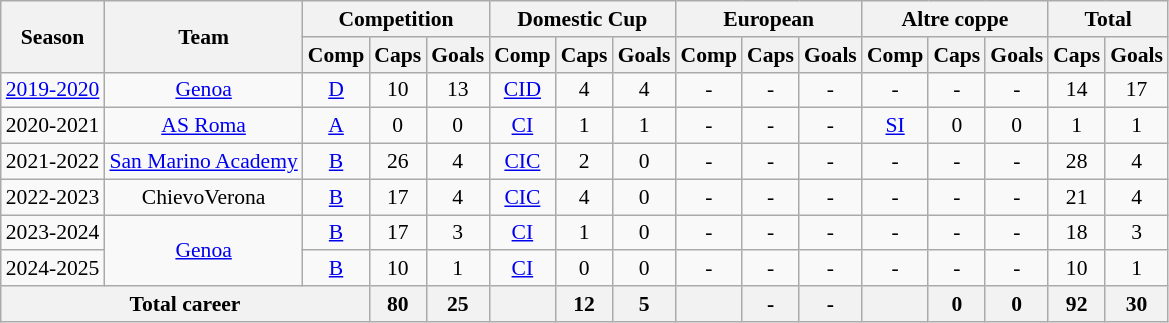<table class="wikitable center" style="text-align:center; font-size:90%">
<tr>
<th rowspan="2">Season</th>
<th rowspan="2">Team</th>
<th colspan="3">Competition</th>
<th colspan="3">Domestic Cup</th>
<th colspan="3">European</th>
<th colspan="3">Altre coppe</th>
<th colspan="2">Total</th>
</tr>
<tr>
<th>Comp</th>
<th>Caps</th>
<th>Goals</th>
<th>Comp</th>
<th>Caps</th>
<th>Goals</th>
<th>Comp</th>
<th>Caps</th>
<th>Goals</th>
<th>Comp</th>
<th>Caps</th>
<th>Goals</th>
<th>Caps</th>
<th>Goals</th>
</tr>
<tr>
<td><a href='#'>2019-2020</a></td>
<td> <a href='#'>Genoa</a></td>
<td><a href='#'>D</a></td>
<td>10</td>
<td>13</td>
<td><a href='#'>CID</a></td>
<td>4</td>
<td>4</td>
<td>-</td>
<td>-</td>
<td>-</td>
<td>-</td>
<td>-</td>
<td>-</td>
<td>14</td>
<td>17</td>
</tr>
<tr>
<td>2020-2021</td>
<td> <a href='#'>AS Roma</a></td>
<td><a href='#'>A</a></td>
<td>0</td>
<td>0</td>
<td><a href='#'>CI</a></td>
<td>1</td>
<td>1</td>
<td>-</td>
<td>-</td>
<td>-</td>
<td><a href='#'>SI</a></td>
<td>0</td>
<td>0</td>
<td>1</td>
<td>1</td>
</tr>
<tr>
<td>2021-2022</td>
<td> <a href='#'>San Marino Academy</a></td>
<td><a href='#'>B</a></td>
<td>26</td>
<td>4</td>
<td><a href='#'>CIC</a></td>
<td>2</td>
<td>0</td>
<td>-</td>
<td>-</td>
<td>-</td>
<td>-</td>
<td>-</td>
<td>-</td>
<td>28</td>
<td>4</td>
</tr>
<tr>
<td>2022-2023</td>
<td> ChievoVerona</td>
<td><a href='#'>B</a></td>
<td>17</td>
<td>4</td>
<td><a href='#'>CIC</a></td>
<td>4</td>
<td>0</td>
<td>-</td>
<td>-</td>
<td>-</td>
<td>-</td>
<td>-</td>
<td>-</td>
<td>21</td>
<td>4</td>
</tr>
<tr>
<td>2023-2024</td>
<td rowspan="2"> <a href='#'>Genoa</a></td>
<td><a href='#'>B</a></td>
<td>17</td>
<td>3</td>
<td><a href='#'>CI</a></td>
<td>1</td>
<td>0</td>
<td>-</td>
<td>-</td>
<td>-</td>
<td>-</td>
<td>-</td>
<td>-</td>
<td>18</td>
<td>3</td>
</tr>
<tr>
<td>2024-2025</td>
<td><a href='#'>B</a></td>
<td>10</td>
<td>1</td>
<td><a href='#'>CI</a></td>
<td>0</td>
<td>0</td>
<td>-</td>
<td>-</td>
<td>-</td>
<td>-</td>
<td>-</td>
<td>-</td>
<td>10</td>
<td>1</td>
</tr>
<tr>
<th colspan="3">Total career</th>
<th>80</th>
<th>25</th>
<th></th>
<th>12</th>
<th>5</th>
<th></th>
<th>-</th>
<th>-</th>
<th></th>
<th>0</th>
<th>0</th>
<th>92</th>
<th>30</th>
</tr>
</table>
